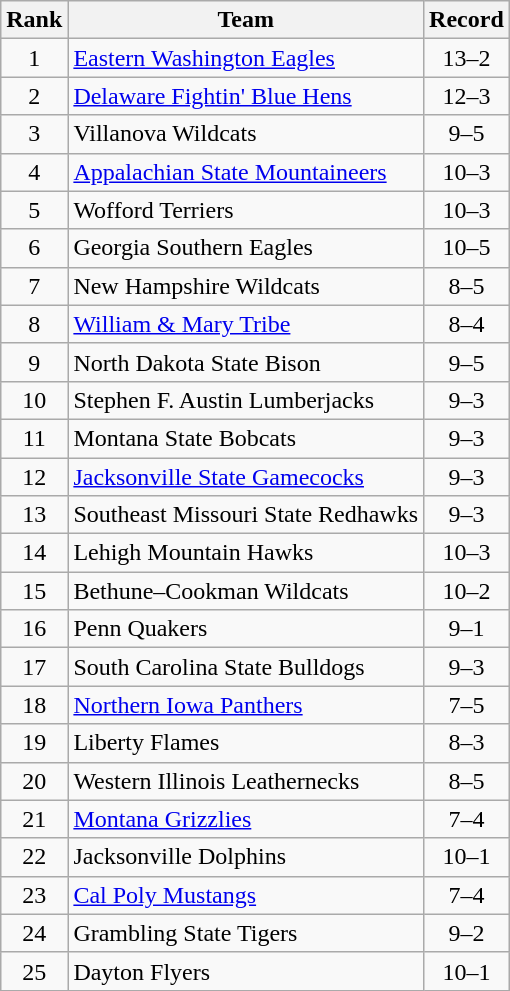<table class="wikitable">
<tr>
<th>Rank</th>
<th>Team</th>
<th>Record</th>
</tr>
<tr>
<td align="center">1</td>
<td><a href='#'>Eastern Washington Eagles</a></td>
<td align="center">13–2</td>
</tr>
<tr>
<td align="center">2</td>
<td><a href='#'>Delaware Fightin' Blue Hens</a></td>
<td align="center">12–3</td>
</tr>
<tr>
<td align="center">3</td>
<td>Villanova Wildcats</td>
<td align="center">9–5</td>
</tr>
<tr>
<td align="center">4</td>
<td><a href='#'>Appalachian State Mountaineers</a></td>
<td align="center">10–3</td>
</tr>
<tr>
<td align="center">5</td>
<td>Wofford Terriers</td>
<td align="center">10–3</td>
</tr>
<tr>
<td align="center">6</td>
<td>Georgia Southern Eagles</td>
<td align="center">10–5</td>
</tr>
<tr>
<td align="center">7</td>
<td>New Hampshire Wildcats</td>
<td align="center">8–5</td>
</tr>
<tr>
<td align="center">8</td>
<td><a href='#'>William & Mary Tribe</a></td>
<td align="center">8–4</td>
</tr>
<tr>
<td align="center">9</td>
<td>North Dakota State Bison</td>
<td align="center">9–5</td>
</tr>
<tr>
<td align="center">10</td>
<td>Stephen F. Austin Lumberjacks</td>
<td align="center">9–3</td>
</tr>
<tr>
<td align="center">11</td>
<td>Montana State Bobcats</td>
<td align="center">9–3</td>
</tr>
<tr>
<td align="center">12</td>
<td><a href='#'>Jacksonville State Gamecocks</a></td>
<td align="center">9–3</td>
</tr>
<tr>
<td align="center">13</td>
<td>Southeast Missouri State Redhawks</td>
<td align="center">9–3</td>
</tr>
<tr>
<td align="center">14</td>
<td>Lehigh Mountain Hawks</td>
<td align="center">10–3</td>
</tr>
<tr>
<td align="center">15</td>
<td>Bethune–Cookman Wildcats</td>
<td align="center">10–2</td>
</tr>
<tr>
<td align="center">16</td>
<td>Penn Quakers</td>
<td align="center">9–1</td>
</tr>
<tr>
<td align="center">17</td>
<td>South Carolina State Bulldogs</td>
<td align="center">9–3</td>
</tr>
<tr>
<td align="center">18</td>
<td><a href='#'>Northern Iowa Panthers</a></td>
<td align="center">7–5</td>
</tr>
<tr>
<td align="center">19</td>
<td>Liberty Flames</td>
<td align="center">8–3</td>
</tr>
<tr>
<td align="center">20</td>
<td>Western Illinois Leathernecks</td>
<td align="center">8–5</td>
</tr>
<tr>
<td align="center">21</td>
<td><a href='#'>Montana Grizzlies</a></td>
<td align="center">7–4</td>
</tr>
<tr>
<td align="center">22</td>
<td>Jacksonville Dolphins</td>
<td align="center">10–1</td>
</tr>
<tr>
<td align="center">23</td>
<td><a href='#'>Cal Poly Mustangs</a></td>
<td align="center">7–4</td>
</tr>
<tr>
<td align="center">24</td>
<td>Grambling State Tigers</td>
<td align="center">9–2</td>
</tr>
<tr>
<td align="center">25</td>
<td>Dayton Flyers</td>
<td align="center">10–1</td>
</tr>
</table>
